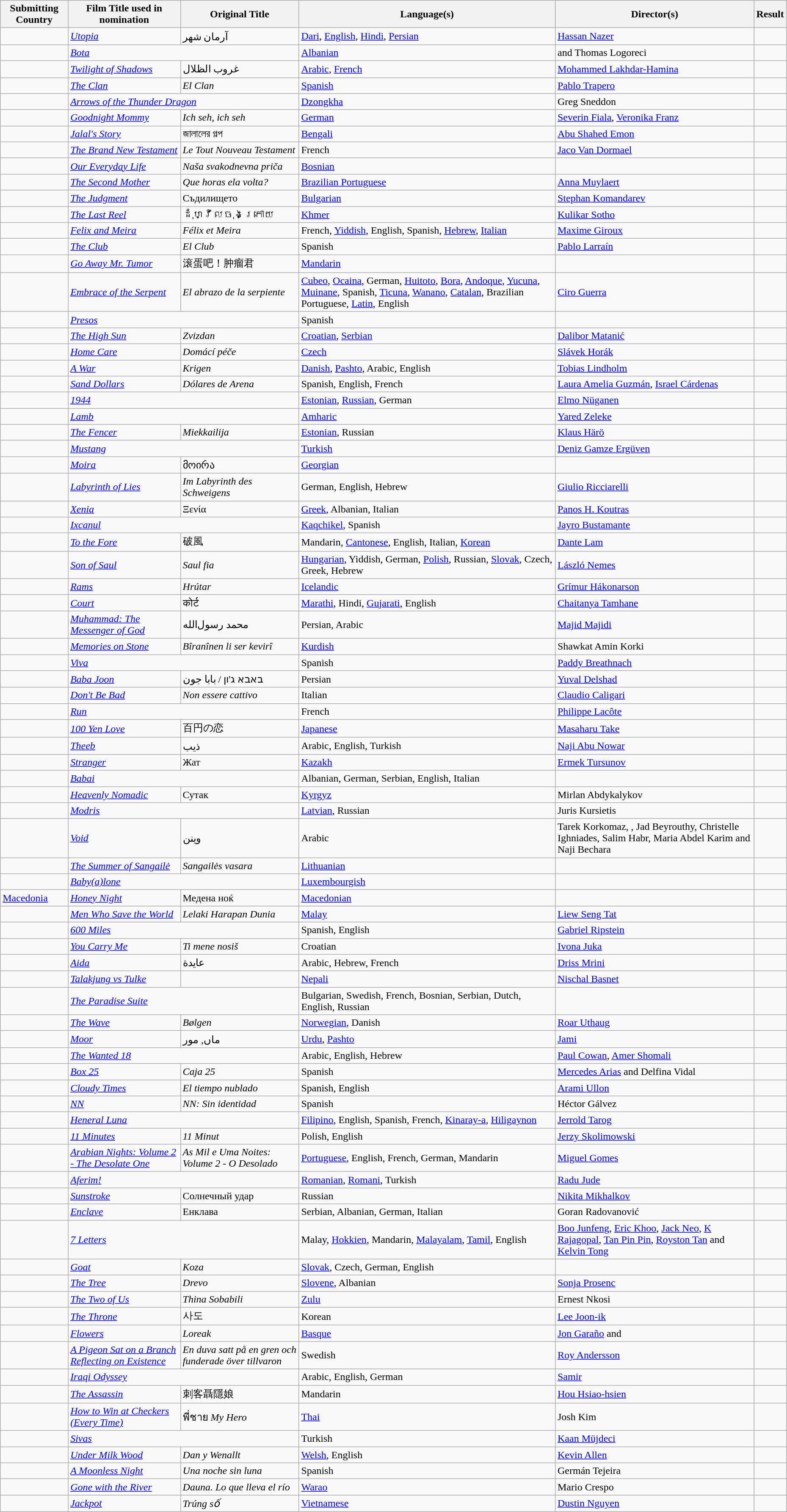<table class="wikitable sortable" width="98%" style="background:#f">
<tr>
<th>Submitting Country</th>
<th>Film Title used in nomination</th>
<th>Original Title</th>
<th>Language(s)</th>
<th>Director(s)</th>
<th>Result</th>
</tr>
<tr>
<td></td>
<td><em><a href='#'>Utopia</a></em></td>
<td>آرمان شهر</td>
<td><a href='#'>Dari</a>, <a href='#'>English</a>, <a href='#'>Hindi</a>, <a href='#'>Persian</a></td>
<td><a href='#'>Hassan Nazer</a></td>
<td></td>
</tr>
<tr>
<td></td>
<td colspan="2"><em><a href='#'>Bota</a></em></td>
<td><a href='#'>Albanian</a></td>
<td> and Thomas Logoreci</td>
<td></td>
</tr>
<tr>
<td></td>
<td><em><a href='#'>Twilight of Shadows</a></em></td>
<td>غروب الظلال</td>
<td><a href='#'>Arabic</a>, <a href='#'>French</a></td>
<td><a href='#'>Mohammed Lakhdar-Hamina</a></td>
<td></td>
</tr>
<tr>
<td></td>
<td><em><a href='#'>The Clan</a></em></td>
<td><em>El Clan</em></td>
<td><a href='#'>Spanish</a></td>
<td><a href='#'>Pablo Trapero</a></td>
<td></td>
</tr>
<tr>
<td></td>
<td colspan="2"><em><a href='#'>Arrows of the Thunder Dragon</a></em></td>
<td><a href='#'>Dzongkha</a></td>
<td>Greg Sneddon</td>
<td></td>
</tr>
<tr>
<td></td>
<td><em><a href='#'>Goodnight Mommy</a></em></td>
<td><em>Ich seh, ich seh</em></td>
<td><a href='#'>German</a></td>
<td><a href='#'>Severin Fiala</a>, <a href='#'>Veronika Franz</a></td>
<td></td>
</tr>
<tr>
<td></td>
<td><em><a href='#'>Jalal's Story</a></em></td>
<td>জালালের গল্প</td>
<td><a href='#'>Bengali</a></td>
<td><a href='#'>Abu Shahed Emon</a></td>
<td></td>
</tr>
<tr>
<td></td>
<td><em><a href='#'>The Brand New Testament</a></em></td>
<td><em>Le Tout Nouveau Testament</em></td>
<td>French</td>
<td><a href='#'>Jaco Van Dormael</a></td>
<td></td>
</tr>
<tr>
<td></td>
<td><em><a href='#'>Our Everyday Life</a></em></td>
<td><em>Naša svakodnevna priča</em></td>
<td><a href='#'>Bosnian</a></td>
<td></td>
<td></td>
</tr>
<tr>
<td></td>
<td><em><a href='#'>The Second Mother</a></em></td>
<td><em>Que horas ela volta?</em></td>
<td><a href='#'>Brazilian Portuguese</a></td>
<td><a href='#'>Anna Muylaert</a></td>
<td></td>
</tr>
<tr>
<td></td>
<td><em><a href='#'>The Judgment</a></em></td>
<td>Съдилището</td>
<td><a href='#'>Bulgarian</a></td>
<td><a href='#'>Stephan Komandarev</a></td>
<td></td>
</tr>
<tr>
<td></td>
<td><em><a href='#'>The Last Reel</a></em></td>
<td>ដុំហ្វីលចុងក្រោយ</td>
<td><a href='#'>Khmer</a></td>
<td><a href='#'>Kulikar Sotho</a></td>
<td></td>
</tr>
<tr>
<td></td>
<td><em><a href='#'>Felix and Meira</a></em></td>
<td><em>Félix et Meira</em></td>
<td>French, <a href='#'>Yiddish</a>, English, Spanish, <a href='#'>Hebrew</a>, <a href='#'>Italian</a></td>
<td><a href='#'>Maxime Giroux</a></td>
<td></td>
</tr>
<tr>
<td></td>
<td><em><a href='#'>The Club</a></em></td>
<td><em>El Club</em></td>
<td>Spanish</td>
<td><a href='#'>Pablo Larraín</a></td>
<td></td>
</tr>
<tr>
<td></td>
<td><em><a href='#'>Go Away Mr. Tumor</a></em></td>
<td>滚蛋吧！肿瘤君</td>
<td><a href='#'>Mandarin</a></td>
<td></td>
<td></td>
</tr>
<tr>
<td></td>
<td><em><a href='#'>Embrace of the Serpent</a></em></td>
<td><em>El abrazo de la serpiente</em></td>
<td><a href='#'>Cubeo</a>, <a href='#'>Ocaina</a>, German, <a href='#'>Huitoto</a>, <a href='#'>Bora</a>, <a href='#'>Andoque</a>, <a href='#'>Yucuna</a>, <a href='#'>Muinane</a>, Spanish, <a href='#'>Ticuna</a>, <a href='#'>Wanano</a>, <a href='#'>Catalan</a>, Brazilian Portuguese, <a href='#'>Latin</a>, English</td>
<td><a href='#'>Ciro Guerra</a></td>
<td></td>
</tr>
<tr>
<td></td>
<td colspan="2"><em><a href='#'>Presos</a></em></td>
<td>Spanish</td>
<td></td>
<td></td>
</tr>
<tr>
<td></td>
<td><em><a href='#'>The High Sun</a></em></td>
<td><em>Zvizdan</em></td>
<td><a href='#'>Croatian</a>, <a href='#'>Serbian</a></td>
<td><a href='#'>Dalibor Matanić</a></td>
<td></td>
</tr>
<tr>
<td></td>
<td><em><a href='#'>Home Care</a></em></td>
<td><em>Domácí péče</em></td>
<td><a href='#'>Czech</a></td>
<td><a href='#'>Slávek Horák</a></td>
<td></td>
</tr>
<tr>
<td></td>
<td><em><a href='#'>A War</a></em></td>
<td><em>Krigen</em></td>
<td><a href='#'>Danish</a>, <a href='#'>Pashto</a>, Arabic, English</td>
<td><a href='#'>Tobias Lindholm</a></td>
<td></td>
</tr>
<tr>
<td></td>
<td><em><a href='#'>Sand Dollars</a></em></td>
<td><em>Dólares de Arena</em></td>
<td>Spanish, English, French</td>
<td><a href='#'>Laura Amelia Guzmán</a>, <a href='#'>Israel Cárdenas</a></td>
<td></td>
</tr>
<tr>
<td></td>
<td colspan="2"><em><a href='#'>1944</a></em></td>
<td><a href='#'>Estonian</a>, <a href='#'>Russian</a>, German</td>
<td><a href='#'>Elmo Nüganen</a></td>
<td></td>
</tr>
<tr>
<td></td>
<td colspan="2"><em><a href='#'>Lamb</a></em></td>
<td><a href='#'>Amharic</a></td>
<td><a href='#'>Yared Zeleke</a></td>
<td></td>
</tr>
<tr>
<td></td>
<td><em><a href='#'>The Fencer</a></em></td>
<td><em>Miekkailija</em></td>
<td><a href='#'>Estonian</a>, Russian</td>
<td><a href='#'>Klaus Härö</a></td>
<td></td>
</tr>
<tr>
<td></td>
<td colspan="2"><em><a href='#'>Mustang</a></em></td>
<td><a href='#'>Turkish</a></td>
<td><a href='#'>Deniz Gamze Ergüven</a></td>
<td></td>
</tr>
<tr>
<td></td>
<td><em><a href='#'>Moira</a></em></td>
<td>მოირა</td>
<td><a href='#'>Georgian</a></td>
<td></td>
<td></td>
</tr>
<tr>
<td></td>
<td><em><a href='#'>Labyrinth of Lies</a></em></td>
<td><em>Im Labyrinth des Schweigens</em></td>
<td>German, English, Hebrew</td>
<td><a href='#'>Giulio Ricciarelli</a></td>
<td></td>
</tr>
<tr>
<td></td>
<td><em><a href='#'>Xenia</a></em></td>
<td>Ξενία</td>
<td><a href='#'>Greek</a>, Albanian, Italian</td>
<td><a href='#'>Panos H. Koutras</a></td>
<td></td>
</tr>
<tr>
<td></td>
<td colspan="2"><em><a href='#'>Ixcanul</a></em></td>
<td><a href='#'>Kaqchikel</a>, Spanish</td>
<td><a href='#'>Jayro Bustamante</a></td>
<td></td>
</tr>
<tr>
<td></td>
<td><em><a href='#'>To the Fore</a></em></td>
<td>破風</td>
<td>Mandarin, <a href='#'>Cantonese</a>, English, Italian, <a href='#'>Korean</a></td>
<td><a href='#'>Dante Lam</a></td>
<td></td>
</tr>
<tr>
<td></td>
<td><em><a href='#'>Son of Saul</a></em></td>
<td><em>Saul fia</em></td>
<td><a href='#'>Hungarian</a>, Yiddish, German, <a href='#'>Polish</a>, Russian, <a href='#'>Slovak</a>, Czech, Greek, Hebrew</td>
<td><a href='#'>László Nemes</a></td>
<td></td>
</tr>
<tr>
<td></td>
<td><em><a href='#'>Rams</a></em></td>
<td><em>Hrútar</em></td>
<td><a href='#'>Icelandic</a></td>
<td><a href='#'>Grímur Hákonarson</a></td>
<td></td>
</tr>
<tr>
<td></td>
<td><em><a href='#'>Court</a></em></td>
<td>कोर्ट</td>
<td><a href='#'>Marathi</a>, Hindi, <a href='#'>Gujarati</a>, English</td>
<td><a href='#'>Chaitanya Tamhane</a></td>
<td></td>
</tr>
<tr>
<td></td>
<td><em><a href='#'>Muhammad: The Messenger of God</a></em></td>
<td>محمد رسول‌الله</td>
<td>Persian, Arabic</td>
<td><a href='#'>Majid Majidi</a></td>
<td></td>
</tr>
<tr>
<td></td>
<td><em><a href='#'>Memories on Stone</a></em></td>
<td><em>Bîranînen li ser kevirî</em></td>
<td><a href='#'>Kurdish</a></td>
<td>Shawkat Amin Korki</td>
<td></td>
</tr>
<tr>
<td></td>
<td colspan="2"><em><a href='#'>Viva</a></em></td>
<td>Spanish</td>
<td><a href='#'>Paddy Breathnach</a></td>
<td></td>
</tr>
<tr>
<td></td>
<td><em><a href='#'>Baba Joon</a></em></td>
<td>באבא ג'ון /  بابا جون</td>
<td>Persian</td>
<td><a href='#'>Yuval Delshad</a></td>
<td></td>
</tr>
<tr>
<td></td>
<td><em><a href='#'>Don't Be Bad</a></em></td>
<td><em>Non essere cattivo</em></td>
<td>Italian</td>
<td><a href='#'>Claudio Caligari</a></td>
<td></td>
</tr>
<tr>
<td></td>
<td colspan="2"><em><a href='#'>Run</a></em></td>
<td>French</td>
<td><a href='#'>Philippe Lacôte</a></td>
<td></td>
</tr>
<tr>
<td></td>
<td><em><a href='#'>100 Yen Love</a></em></td>
<td>百円の恋</td>
<td><a href='#'>Japanese</a></td>
<td><a href='#'>Masaharu Take</a></td>
<td></td>
</tr>
<tr>
<td></td>
<td><em><a href='#'>Theeb</a></em></td>
<td>ذيب</td>
<td>Arabic, English, Turkish</td>
<td><a href='#'>Naji Abu Nowar</a></td>
<td></td>
</tr>
<tr>
<td></td>
<td><em><a href='#'>Stranger</a></em></td>
<td>Жат</td>
<td><a href='#'>Kazakh</a></td>
<td><a href='#'>Ermek Tursunov</a></td>
<td></td>
</tr>
<tr>
<td></td>
<td colspan="2"><em><a href='#'>Babai</a></em></td>
<td>Albanian, German, Serbian, English, Italian</td>
<td></td>
<td></td>
</tr>
<tr>
<td></td>
<td><em><a href='#'>Heavenly Nomadic</a></em></td>
<td>Сутак</td>
<td><a href='#'>Kyrgyz</a></td>
<td>Mirlan Abdykalykov</td>
<td></td>
</tr>
<tr>
<td></td>
<td colspan="2"><em><a href='#'>Modris</a></em></td>
<td><a href='#'>Latvian</a>, Russian</td>
<td>Juris Kursietis</td>
<td></td>
</tr>
<tr>
<td></td>
<td><em><a href='#'>Void</a></em></td>
<td>وينن</td>
<td>Arabic</td>
<td>Tarek Korkomaz, , Jad Beyrouthy, Christelle Ighniades, Salim Habr, Maria Abdel Karim and Naji Bechara</td>
<td></td>
</tr>
<tr>
<td></td>
<td><em><a href='#'>The Summer of Sangailė</a></em></td>
<td><em>Sangailės vasara</em></td>
<td><a href='#'>Lithuanian</a></td>
<td></td>
<td></td>
</tr>
<tr>
<td></td>
<td colspan="2"><em><a href='#'>Baby(a)lone</a></em></td>
<td><a href='#'>Luxembourgish</a></td>
<td></td>
<td></td>
</tr>
<tr>
<td> <a href='#'>Macedonia</a></td>
<td><em><a href='#'>Honey Night</a></em></td>
<td>Медена ноќ</td>
<td><a href='#'>Macedonian</a></td>
<td></td>
<td></td>
</tr>
<tr>
<td></td>
<td><em><a href='#'>Men Who Save the World</a></em></td>
<td><em>Lelaki Harapan Dunia</em></td>
<td><a href='#'>Malay</a></td>
<td><a href='#'>Liew Seng Tat</a></td>
<td></td>
</tr>
<tr>
<td></td>
<td colspan="2"><em><a href='#'>600 Miles</a></em></td>
<td>Spanish, English</td>
<td><a href='#'>Gabriel Ripstein</a></td>
<td></td>
</tr>
<tr>
<td></td>
<td><em><a href='#'>You Carry Me</a></em></td>
<td><em>Ti mene nosiš</em></td>
<td>Croatian</td>
<td><a href='#'>Ivona Juka</a></td>
<td></td>
</tr>
<tr>
<td></td>
<td><em><a href='#'>Aida</a></em></td>
<td>عايدة</td>
<td>Arabic, Hebrew, French</td>
<td><a href='#'>Driss Mrini</a></td>
<td></td>
</tr>
<tr>
<td></td>
<td><em><a href='#'>Talakjung vs Tulke</a></em></td>
<td></td>
<td><a href='#'>Nepali</a></td>
<td><a href='#'>Nischal Basnet</a></td>
<td></td>
</tr>
<tr>
<td></td>
<td colspan="2"><em><a href='#'>The Paradise Suite</a></em></td>
<td>Bulgarian, Swedish, French, Bosnian, Serbian, Dutch, English, Russian</td>
<td></td>
<td></td>
</tr>
<tr>
<td></td>
<td><em><a href='#'>The Wave</a></em></td>
<td><em>Bølgen</em></td>
<td><a href='#'>Norwegian</a>, Danish</td>
<td><a href='#'>Roar Uthaug</a></td>
<td></td>
</tr>
<tr>
<td></td>
<td><em><a href='#'>Moor</a></em></td>
<td>ماں, مور</td>
<td><a href='#'>Urdu</a>, <a href='#'>Pashto</a></td>
<td><a href='#'>Jami</a></td>
<td></td>
</tr>
<tr>
<td></td>
<td colspan="2"><em><a href='#'>The Wanted 18</a></em></td>
<td>Arabic, English, Hebrew</td>
<td><a href='#'>Paul Cowan</a>, <a href='#'>Amer Shomali</a></td>
<td></td>
</tr>
<tr>
<td></td>
<td><em><a href='#'>Box 25</a></em></td>
<td><em>Caja 25</em></td>
<td>Spanish</td>
<td><a href='#'>Mercedes Arias</a> and Delfina Vidal</td>
<td></td>
</tr>
<tr>
<td></td>
<td><em><a href='#'>Cloudy Times</a></em></td>
<td><em>El tiempo nublado</em></td>
<td>Spanish, English</td>
<td><a href='#'>Arami Ullon</a></td>
<td></td>
</tr>
<tr>
<td></td>
<td><em><a href='#'>NN</a></em></td>
<td><em>NN: Sin identidad</em></td>
<td>Spanish</td>
<td>Héctor Gálvez</td>
<td></td>
</tr>
<tr>
<td></td>
<td colspan="2"><em><a href='#'>Heneral Luna</a></em></td>
<td><a href='#'>Filipino</a>, English, Spanish, French, <a href='#'>Kinaray-a</a>, <a href='#'>Hiligaynon</a></td>
<td><a href='#'>Jerrold Tarog</a></td>
<td></td>
</tr>
<tr>
<td></td>
<td><em><a href='#'>11 Minutes</a></em></td>
<td><em>11 Minut</em></td>
<td>Polish, English</td>
<td><a href='#'>Jerzy Skolimowski</a></td>
<td></td>
</tr>
<tr>
<td></td>
<td><em><a href='#'>Arabian Nights: Volume 2 - The Desolate One</a></em></td>
<td><em>As Mil e Uma Noites: Volume 2 - O Desolado</em></td>
<td><a href='#'>Portuguese</a>, English, French, German, Mandarin</td>
<td><a href='#'>Miguel Gomes</a></td>
<td></td>
</tr>
<tr>
<td></td>
<td colspan="2"><em><a href='#'>Aferim!</a></em></td>
<td><a href='#'>Romanian</a>, <a href='#'>Romani</a>, Turkish</td>
<td><a href='#'>Radu Jude</a></td>
<td></td>
</tr>
<tr>
<td></td>
<td><em><a href='#'>Sunstroke</a></em></td>
<td>Солнечный удар</td>
<td>Russian</td>
<td><a href='#'>Nikita Mikhalkov</a></td>
<td></td>
</tr>
<tr>
<td></td>
<td><em><a href='#'>Enclave</a></em></td>
<td>Енклава</td>
<td>Serbian, Albanian, German, Italian</td>
<td>Goran Radovanović</td>
<td></td>
</tr>
<tr>
<td></td>
<td colspan="2"><em><a href='#'>7 Letters</a></em></td>
<td>Malay, <a href='#'>Hokkien</a>, Mandarin, <a href='#'>Malayalam</a>, <a href='#'>Tamil</a>, English</td>
<td><a href='#'>Boo Junfeng</a>, <a href='#'>Eric Khoo</a>, <a href='#'>Jack Neo</a>, <a href='#'>K Rajagopal</a>, <a href='#'>Tan Pin Pin</a>, <a href='#'>Royston Tan</a> and <a href='#'>Kelvin Tong</a></td>
<td></td>
</tr>
<tr>
<td></td>
<td><em><a href='#'>Goat</a></em></td>
<td><em>Koza</em></td>
<td><a href='#'>Slovak</a>, Czech, German, English</td>
<td></td>
<td></td>
</tr>
<tr>
<td></td>
<td><em><a href='#'>The Tree</a></em></td>
<td><em>Drevo</em></td>
<td><a href='#'>Slovene</a>, Albanian</td>
<td><a href='#'>Sonja Prosenc</a></td>
<td></td>
</tr>
<tr>
<td></td>
<td><em><a href='#'>The Two of Us</a></em></td>
<td><em>Thina Sobabili</em></td>
<td><a href='#'>Zulu</a></td>
<td>Ernest Nkosi</td>
<td></td>
</tr>
<tr>
<td></td>
<td><em><a href='#'>The Throne</a></em></td>
<td>사도</td>
<td>Korean</td>
<td><a href='#'>Lee Joon-ik</a></td>
<td></td>
</tr>
<tr>
<td></td>
<td><em><a href='#'>Flowers</a></em></td>
<td><em>Loreak</em></td>
<td><a href='#'>Basque</a></td>
<td><a href='#'>Jon Garaño</a> and </td>
<td></td>
</tr>
<tr>
<td></td>
<td><em><a href='#'>A Pigeon Sat on a Branch Reflecting on Existence</a></em></td>
<td><em>En duva satt på en gren och funderade över tillvaron</em></td>
<td>Swedish</td>
<td><a href='#'>Roy Andersson</a></td>
<td></td>
</tr>
<tr>
<td></td>
<td colspan="2"><em><a href='#'>Iraqi Odyssey</a></em></td>
<td>Arabic, English, German</td>
<td><a href='#'>Samir</a></td>
<td></td>
</tr>
<tr>
<td></td>
<td><em><a href='#'>The Assassin</a></em></td>
<td>刺客聶隱娘</td>
<td>Mandarin</td>
<td><a href='#'>Hou Hsiao-hsien</a></td>
<td></td>
</tr>
<tr>
<td></td>
<td><em><a href='#'>How to Win at Checkers (Every Time)</a></em></td>
<td>พี่ชาย <em>My Hero</em></td>
<td><a href='#'>Thai</a></td>
<td>Josh Kim</td>
<td></td>
</tr>
<tr>
<td></td>
<td colspan="2"><em><a href='#'>Sivas</a></em></td>
<td>Turkish</td>
<td><a href='#'>Kaan Müjdeci</a></td>
<td></td>
</tr>
<tr>
<td></td>
<td><em><a href='#'>Under Milk Wood</a></em></td>
<td><em>Dan y Wenallt</em></td>
<td><a href='#'>Welsh</a>, English</td>
<td><a href='#'>Kevin Allen</a></td>
<td></td>
</tr>
<tr>
<td></td>
<td><em><a href='#'>A Moonless Night</a></em></td>
<td><em>Una noche sin luna</em></td>
<td>Spanish</td>
<td>Germán Tejeira</td>
<td></td>
</tr>
<tr>
<td></td>
<td><em><a href='#'>Gone with the River</a></em></td>
<td><em>Dauna. Lo que lleva el río</em></td>
<td><a href='#'>Warao</a></td>
<td>Mario Crespo</td>
<td></td>
</tr>
<tr>
<td></td>
<td><em><a href='#'>Jackpot</a></em></td>
<td><em>Trúng số</em></td>
<td><a href='#'>Vietnamese</a></td>
<td><a href='#'>Dustin Nguyen</a></td>
<td></td>
</tr>
</table>
